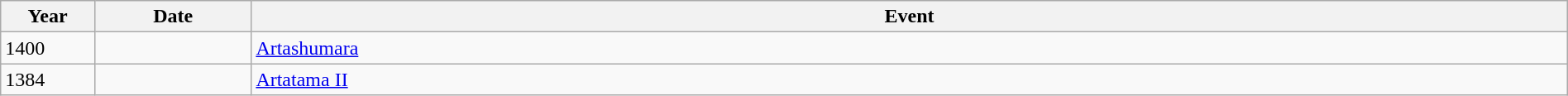<table class="wikitable" width="100%">
<tr>
<th style="width:6%">Year</th>
<th style="width:10%">Date</th>
<th>Event</th>
</tr>
<tr>
<td>1400</td>
<td></td>
<td><a href='#'>Artashumara</a></td>
</tr>
<tr>
<td>1384</td>
<td></td>
<td><a href='#'>Artatama II</a></td>
</tr>
</table>
